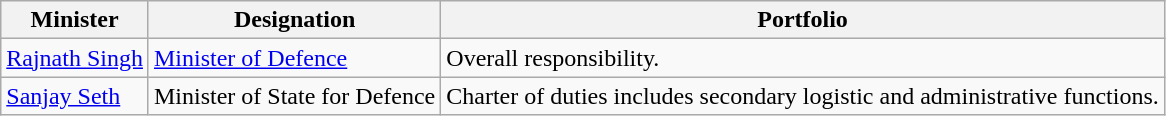<table class="wikitable">
<tr>
<th>Minister</th>
<th>Designation</th>
<th>Portfolio</th>
</tr>
<tr>
<td><a href='#'>Rajnath Singh</a></td>
<td><a href='#'>Minister of Defence</a></td>
<td>Overall responsibility.</td>
</tr>
<tr>
<td><a href='#'>Sanjay Seth</a></td>
<td>Minister of State for Defence</td>
<td>Charter of duties includes secondary logistic and administrative functions.</td>
</tr>
</table>
